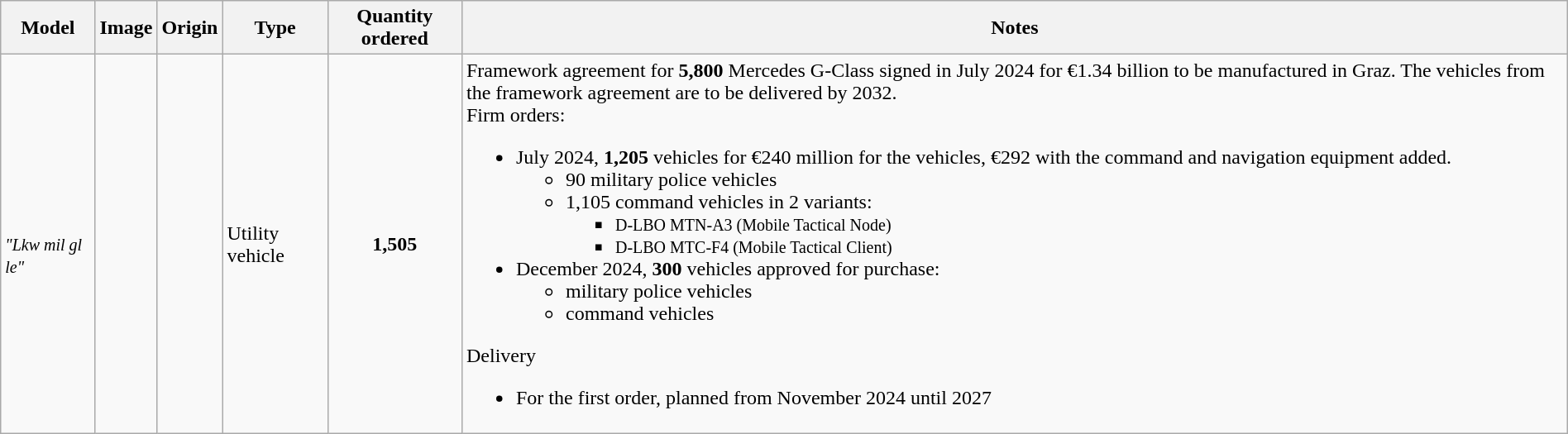<table class="wikitable" style="width:100%;">
<tr>
<th>Model</th>
<th>Image</th>
<th>Origin</th>
<th>Type</th>
<th>Quantity ordered</th>
<th>Notes</th>
</tr>
<tr>
<td><strong></strong><br><em><small>"Lkw mil gl le"</small></em></td>
<td></td>
<td><small></small><br><small></small></td>
<td>Utility vehicle</td>
<td style="text-align: center;"><strong>1,505</strong></td>
<td>Framework agreement for <strong>5,800</strong> Mercedes G-Class signed in July 2024 for €1.34 billion to be manufactured in Graz. The vehicles from the framework agreement are to be delivered by 2032.<br>Firm orders:<ul><li>July 2024, <strong>1,205</strong> vehicles for €240 million for the vehicles, €292 with the command and navigation equipment added.<ul><li>90 military police vehicles</li><li>1,105 command vehicles in 2 variants:<ul><li><small>D-LBO MTN-A3 (Mobile Tactical Node)</small></li><li><small>D-LBO MTC-F4 (Mobile Tactical Client)</small></li></ul></li></ul></li><li>December 2024, <strong>300</strong> vehicles approved for purchase:<ul><li>military police vehicles</li><li>command vehicles</li></ul></li></ul>Delivery<ul><li>For the first order, planned from November 2024 until 2027</li></ul></td>
</tr>
</table>
